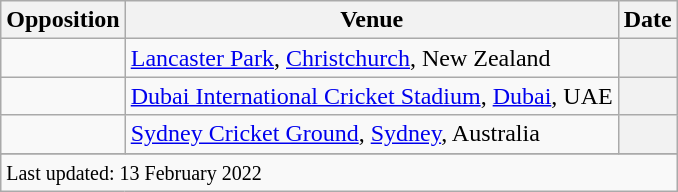<table class="wikitable plainrowheaders sortable">
<tr>
<th scope=col>Opposition</th>
<th scope=col>Venue</th>
<th scope=col>Date</th>
</tr>
<tr>
<td scope=row></td>
<td><a href='#'>Lancaster Park</a>, <a href='#'>Christchurch</a>, New Zealand</td>
<th scope=row></th>
</tr>
<tr>
<td scope=row></td>
<td><a href='#'>Dubai International Cricket Stadium</a>, <a href='#'>Dubai</a>, UAE</td>
<th scope=row></th>
</tr>
<tr>
<td scope=row></td>
<td><a href='#'>Sydney Cricket Ground</a>, <a href='#'>Sydney</a>, Australia</td>
<th scope=row></th>
</tr>
<tr>
</tr>
<tr class=sortbottom>
<td colspan=3><small>Last updated: 13 February 2022</small></td>
</tr>
</table>
